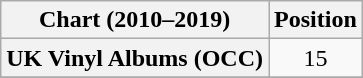<table class="wikitable sortable plainrowheaders" style="text-align:center">
<tr>
<th scope="col">Chart (2010–2019)</th>
<th scope="col">Position</th>
</tr>
<tr>
<th scope="row">UK Vinyl Albums (OCC)</th>
<td>15</td>
</tr>
<tr>
</tr>
</table>
